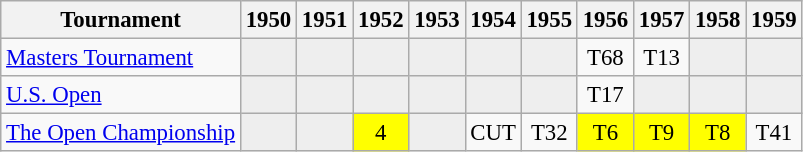<table class="wikitable" style="font-size:95%;text-align:center;">
<tr>
<th>Tournament</th>
<th>1950</th>
<th>1951</th>
<th>1952</th>
<th>1953</th>
<th>1954</th>
<th>1955</th>
<th>1956</th>
<th>1957</th>
<th>1958</th>
<th>1959</th>
</tr>
<tr>
<td align=left><a href='#'>Masters Tournament</a></td>
<td style="background:#eeeeee;"></td>
<td style="background:#eeeeee;"></td>
<td style="background:#eeeeee;"></td>
<td style="background:#eeeeee;"></td>
<td style="background:#eeeeee;"></td>
<td style="background:#eeeeee;"></td>
<td>T68</td>
<td>T13</td>
<td style="background:#eeeeee;"></td>
<td style="background:#eeeeee;"></td>
</tr>
<tr>
<td align=left><a href='#'>U.S. Open</a></td>
<td style="background:#eeeeee;"></td>
<td style="background:#eeeeee;"></td>
<td style="background:#eeeeee;"></td>
<td style="background:#eeeeee;"></td>
<td style="background:#eeeeee;"></td>
<td style="background:#eeeeee;"></td>
<td>T17</td>
<td style="background:#eeeeee;"></td>
<td style="background:#eeeeee;"></td>
<td style="background:#eeeeee;"></td>
</tr>
<tr>
<td align=left><a href='#'>The Open Championship</a></td>
<td style="background:#eeeeee;"></td>
<td style="background:#eeeeee;"></td>
<td style="background:yellow;">4</td>
<td style="background:#eeeeee;"></td>
<td>CUT</td>
<td>T32</td>
<td style="background:yellow;">T6</td>
<td style="background:yellow;">T9</td>
<td style="background:yellow;">T8</td>
<td>T41</td>
</tr>
</table>
